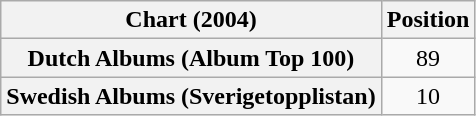<table class="wikitable sortable plainrowheaders" style="text-align:center">
<tr>
<th scope="col">Chart (2004)</th>
<th scope="col">Position</th>
</tr>
<tr>
<th scope="row">Dutch Albums (Album Top 100)</th>
<td>89</td>
</tr>
<tr>
<th scope="row">Swedish Albums (Sverigetopplistan)</th>
<td>10</td>
</tr>
</table>
